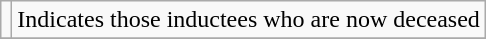<table class="wikitable">
<tr>
<td></td>
<td>Indicates those inductees who are now deceased</td>
</tr>
<tr>
</tr>
</table>
